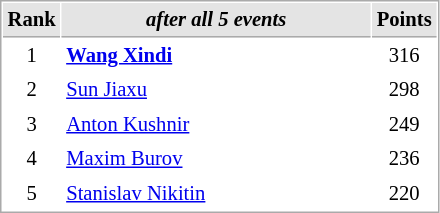<table cellspacing="1" cellpadding="3" style="border:1px solid #aaa; font-size:86%;">
<tr style="background:#e4e4e4;">
<th style="border-bottom:1px solid #aaa; width:10px;">Rank</th>
<th style="border-bottom:1px solid #aaa; width:200px;"><em>after all 5 events</em></th>
<th style="border-bottom:1px solid #aaa; width:20px;">Points</th>
</tr>
<tr>
<td align=center>1</td>
<td><strong> <a href='#'>Wang Xindi</a></strong></td>
<td align=center>316</td>
</tr>
<tr>
<td align=center>2</td>
<td> <a href='#'>Sun Jiaxu</a></td>
<td align=center>298</td>
</tr>
<tr>
<td align=center>3</td>
<td> <a href='#'>Anton Kushnir</a></td>
<td align=center>249</td>
</tr>
<tr>
<td align=center>4</td>
<td> <a href='#'>Maxim Burov</a></td>
<td align=center>236</td>
</tr>
<tr>
<td align=center>5</td>
<td> <a href='#'>Stanislav Nikitin</a></td>
<td align=center>220</td>
</tr>
</table>
